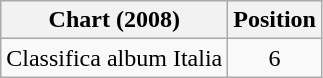<table class="wikitable sortable">
<tr>
<th align="left">Chart (2008)</th>
<th align="left">Position</th>
</tr>
<tr>
<td align="left">Classifica album Italia</td>
<td align="center">6</td>
</tr>
</table>
